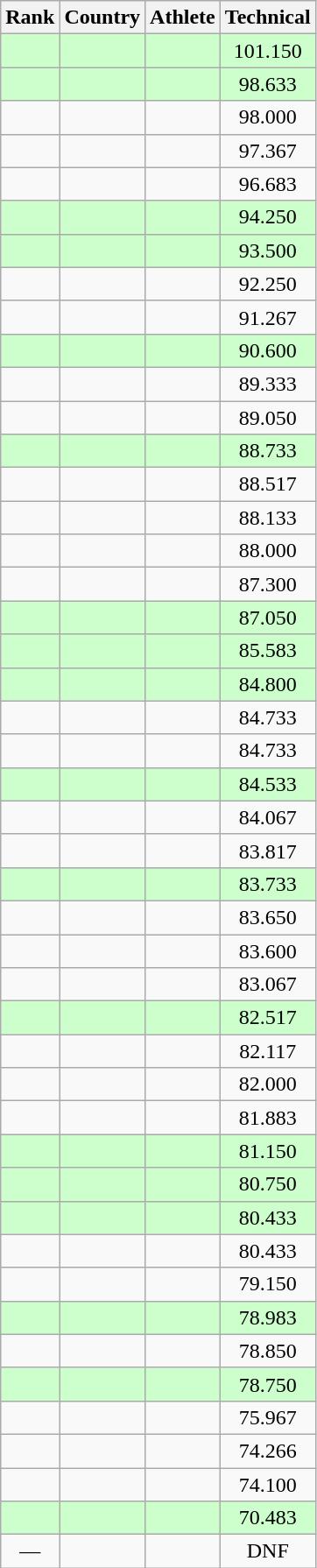<table class="wikitable sortable" style="text-align:center">
<tr>
<th>Rank</th>
<th>Country</th>
<th>Athlete</th>
<th>Technical</th>
</tr>
<tr bgcolor=ccffcc>
<td></td>
<td align=left></td>
<td></td>
<td>101.150</td>
</tr>
<tr bgcolor=ccffcc>
<td></td>
<td align=left></td>
<td></td>
<td>98.633</td>
</tr>
<tr>
<td></td>
<td align=left></td>
<td></td>
<td>98.000</td>
</tr>
<tr>
<td></td>
<td align=left></td>
<td></td>
<td>97.367</td>
</tr>
<tr>
<td></td>
<td align=left></td>
<td></td>
<td>96.683</td>
</tr>
<tr bgcolor=ccffcc>
<td></td>
<td align=left></td>
<td></td>
<td>94.250</td>
</tr>
<tr bgcolor=ccffcc>
<td></td>
<td align=left></td>
<td></td>
<td>93.500</td>
</tr>
<tr>
<td></td>
<td align=left></td>
<td></td>
<td>92.250</td>
</tr>
<tr>
<td></td>
<td align=left></td>
<td></td>
<td>91.267</td>
</tr>
<tr bgcolor=ccffcc>
<td></td>
<td align=left></td>
<td></td>
<td>90.600</td>
</tr>
<tr>
<td></td>
<td align=left></td>
<td></td>
<td>89.333</td>
</tr>
<tr>
<td></td>
<td align=left></td>
<td></td>
<td>89.050</td>
</tr>
<tr bgcolor=ccffcc>
<td></td>
<td align=left></td>
<td></td>
<td>88.733</td>
</tr>
<tr>
<td></td>
<td align=left></td>
<td></td>
<td>88.517</td>
</tr>
<tr>
<td></td>
<td align=left></td>
<td></td>
<td>88.133</td>
</tr>
<tr>
<td></td>
<td align=left></td>
<td></td>
<td>88.000</td>
</tr>
<tr>
<td></td>
<td align=left></td>
<td></td>
<td>87.300</td>
</tr>
<tr bgcolor=ccffcc>
<td></td>
<td align=left></td>
<td></td>
<td>87.050</td>
</tr>
<tr bgcolor=ccffcc>
<td></td>
<td align=left></td>
<td></td>
<td>85.583</td>
</tr>
<tr bgcolor=ccffcc>
<td></td>
<td align=left></td>
<td></td>
<td>84.800</td>
</tr>
<tr>
<td></td>
<td align=left></td>
<td></td>
<td>84.733</td>
</tr>
<tr>
<td></td>
<td align=left></td>
<td></td>
<td>84.733</td>
</tr>
<tr bgcolor=ccffcc>
<td></td>
<td align=left></td>
<td></td>
<td>84.533</td>
</tr>
<tr>
<td></td>
<td align=left></td>
<td></td>
<td>84.067</td>
</tr>
<tr>
<td></td>
<td align=left></td>
<td></td>
<td>83.817</td>
</tr>
<tr bgcolor=ccffcc>
<td></td>
<td align=left></td>
<td></td>
<td>83.733</td>
</tr>
<tr>
<td></td>
<td align=left></td>
<td></td>
<td>83.650</td>
</tr>
<tr>
<td></td>
<td align=left></td>
<td></td>
<td>83.600</td>
</tr>
<tr>
<td></td>
<td align=left></td>
<td></td>
<td>83.067</td>
</tr>
<tr bgcolor=ccffcc>
<td></td>
<td align=left></td>
<td></td>
<td>82.517</td>
</tr>
<tr>
<td></td>
<td align=left></td>
<td></td>
<td>82.117</td>
</tr>
<tr>
<td></td>
<td align=left></td>
<td></td>
<td>82.000</td>
</tr>
<tr>
<td></td>
<td align=left></td>
<td></td>
<td>81.883</td>
</tr>
<tr bgcolor=ccffcc>
<td></td>
<td align=left></td>
<td></td>
<td>81.150</td>
</tr>
<tr bgcolor=ccffcc>
<td></td>
<td align=left></td>
<td></td>
<td>80.750</td>
</tr>
<tr bgcolor=ccffcc>
<td></td>
<td align=left></td>
<td></td>
<td>80.433</td>
</tr>
<tr>
<td></td>
<td align=left></td>
<td></td>
<td>80.433</td>
</tr>
<tr>
<td></td>
<td align=left></td>
<td></td>
<td>79.150</td>
</tr>
<tr bgcolor=ccffcc>
<td></td>
<td align=left></td>
<td></td>
<td>78.983</td>
</tr>
<tr>
<td></td>
<td align=left></td>
<td></td>
<td>78.850</td>
</tr>
<tr bgcolor=ccffcc>
<td></td>
<td align=left></td>
<td></td>
<td>78.750</td>
</tr>
<tr>
<td></td>
<td align=left></td>
<td></td>
<td>75.967</td>
</tr>
<tr>
<td></td>
<td align=left></td>
<td></td>
<td>74.266</td>
</tr>
<tr>
<td></td>
<td align=left></td>
<td></td>
<td>74.100</td>
</tr>
<tr bgcolor=ccffcc>
<td></td>
<td align=left></td>
<td></td>
<td>70.483</td>
</tr>
<tr>
<td data-sort-value=9>—</td>
<td align=left></td>
<td></td>
<td>DNF</td>
</tr>
</table>
